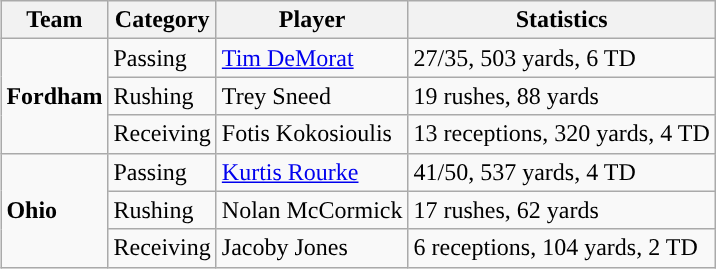<table class="wikitable" style="float: right;">
<tr>
<th>Team</th>
<th>Category</th>
<th>Player</th>
<th>Statistics</th>
</tr>
<tr>
<td rowspan=3><strong>Fordham</strong></td>
<td>Passing</td>
<td><a href='#'>Tim DeMorat</a></td>
<td>27/35, 503 yards, 6 TD</td>
</tr>
<tr>
<td>Rushing</td>
<td>Trey Sneed</td>
<td>19 rushes, 88 yards</td>
</tr>
<tr>
<td>Receiving</td>
<td>Fotis Kokosioulis</td>
<td>13 receptions, 320 yards, 4 TD</td>
</tr>
<tr>
<td rowspan=3><strong>Ohio</strong></td>
<td>Passing</td>
<td><a href='#'>Kurtis Rourke</a></td>
<td>41/50, 537 yards, 4 TD</td>
</tr>
<tr>
<td>Rushing</td>
<td>Nolan McCormick</td>
<td>17 rushes, 62 yards</td>
</tr>
<tr>
<td>Receiving</td>
<td>Jacoby Jones</td>
<td>6 receptions, 104 yards, 2 TD</td>
</tr>
</table>
